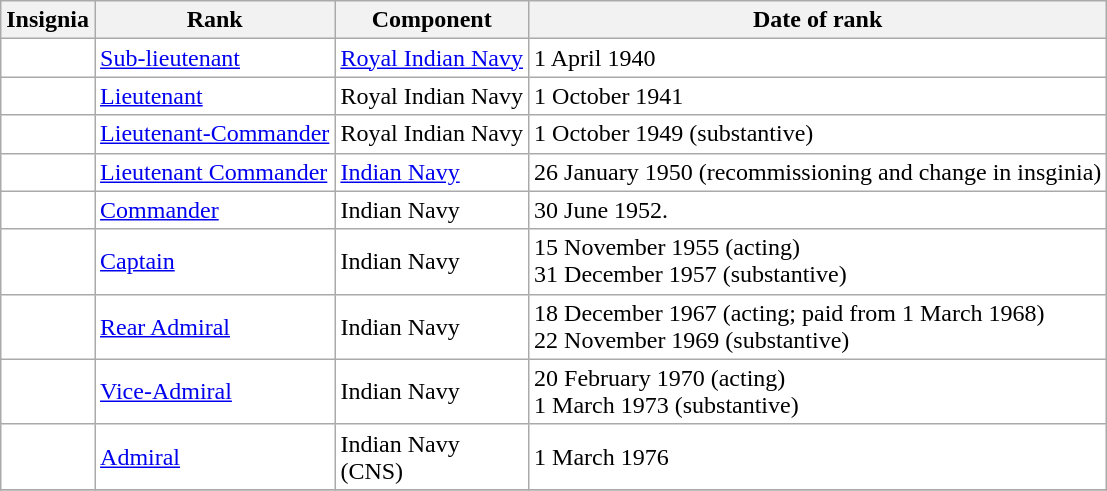<table class="wikitable" style="background:white">
<tr>
<th>Insignia</th>
<th>Rank</th>
<th>Component</th>
<th>Date of rank</th>
</tr>
<tr>
<td align="center"></td>
<td><a href='#'>Sub-lieutenant</a></td>
<td><a href='#'>Royal Indian Navy</a></td>
<td>1 April 1940</td>
</tr>
<tr>
<td align="center"></td>
<td><a href='#'>Lieutenant</a></td>
<td>Royal Indian Navy</td>
<td>1 October 1941</td>
</tr>
<tr>
<td align="center"></td>
<td><a href='#'>Lieutenant-Commander</a></td>
<td>Royal Indian Navy</td>
<td>1 October 1949 (substantive)</td>
</tr>
<tr>
<td align="center"> </td>
<td><a href='#'>Lieutenant Commander</a></td>
<td><a href='#'>Indian Navy</a></td>
<td>26 January 1950 (recommissioning and change in insginia)</td>
</tr>
<tr>
<td align="center"></td>
<td><a href='#'>Commander</a></td>
<td>Indian Navy</td>
<td>30 June 1952.</td>
</tr>
<tr>
<td align="center"> </td>
<td><a href='#'>Captain</a></td>
<td>Indian Navy</td>
<td>15 November 1955 (acting)<br>31 December 1957 (substantive)</td>
</tr>
<tr>
<td align="center"> </td>
<td><a href='#'>Rear Admiral</a></td>
<td>Indian Navy</td>
<td>18 December 1967 (acting; paid from 1 March 1968)<br>22 November 1969 (substantive)</td>
</tr>
<tr>
<td align="center"> </td>
<td><a href='#'>Vice-Admiral</a></td>
<td>Indian Navy</td>
<td>20 February 1970 (acting)<br>1 March 1973 (substantive)</td>
</tr>
<tr>
<td align="center"> </td>
<td><a href='#'>Admiral</a></td>
<td>Indian Navy<br>(CNS)</td>
<td>1 March 1976</td>
</tr>
<tr>
</tr>
</table>
